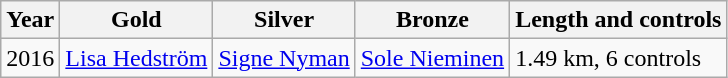<table class="wikitable">
<tr>
<th>Year</th>
<th>Gold</th>
<th>Silver</th>
<th>Bronze</th>
<th>Length and controls</th>
</tr>
<tr>
<td>2016</td>
<td> <a href='#'>Lisa Hedström</a></td>
<td> <a href='#'>Signe Nyman</a></td>
<td> <a href='#'>Sole Nieminen</a></td>
<td>1.49 km, 6 controls</td>
</tr>
</table>
